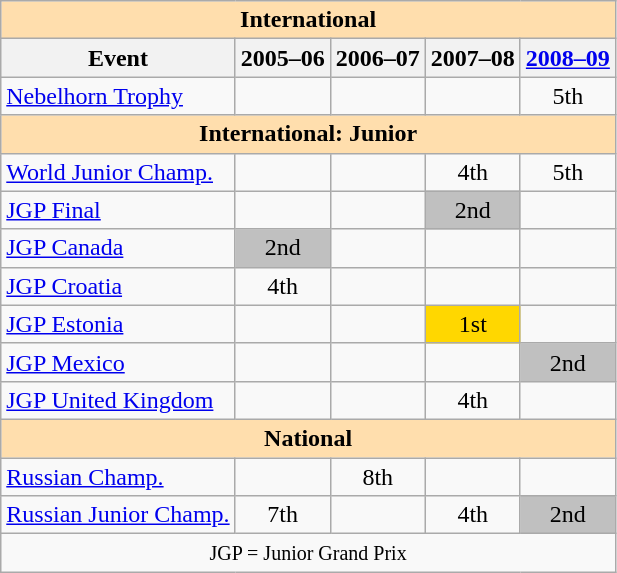<table class="wikitable" style="text-align:center">
<tr>
<th style="background-color: #ffdead; " colspan=5 align=center><strong>International</strong></th>
</tr>
<tr>
<th>Event</th>
<th>2005–06</th>
<th>2006–07</th>
<th>2007–08</th>
<th><a href='#'>2008–09</a></th>
</tr>
<tr>
<td align=left><a href='#'>Nebelhorn Trophy</a></td>
<td></td>
<td></td>
<td></td>
<td>5th</td>
</tr>
<tr>
<th style="background-color: #ffdead; " colspan=5 align=center><strong>International: Junior</strong></th>
</tr>
<tr>
<td align=left><a href='#'>World Junior Champ.</a></td>
<td></td>
<td></td>
<td>4th</td>
<td>5th</td>
</tr>
<tr>
<td align=left><a href='#'>JGP Final</a></td>
<td></td>
<td></td>
<td bgcolor=silver>2nd</td>
<td></td>
</tr>
<tr>
<td align=left><a href='#'>JGP Canada</a></td>
<td bgcolor=silver>2nd</td>
<td></td>
<td></td>
<td></td>
</tr>
<tr>
<td align=left><a href='#'>JGP Croatia</a></td>
<td>4th</td>
<td></td>
<td></td>
<td></td>
</tr>
<tr>
<td align=left><a href='#'>JGP Estonia</a></td>
<td></td>
<td></td>
<td bgcolor=gold>1st</td>
<td></td>
</tr>
<tr>
<td align=left><a href='#'>JGP Mexico</a></td>
<td></td>
<td></td>
<td></td>
<td bgcolor=silver>2nd</td>
</tr>
<tr>
<td align=left><a href='#'>JGP United Kingdom</a></td>
<td></td>
<td></td>
<td>4th</td>
<td></td>
</tr>
<tr>
<th style="background-color: #ffdead; " colspan=5 align=center><strong>National</strong></th>
</tr>
<tr>
<td align=left><a href='#'>Russian Champ.</a></td>
<td></td>
<td>8th</td>
<td></td>
<td></td>
</tr>
<tr>
<td align=left><a href='#'>Russian Junior Champ.</a></td>
<td>7th</td>
<td></td>
<td>4th</td>
<td bgcolor=silver>2nd</td>
</tr>
<tr>
<td colspan=5 align=center><small> JGP = Junior Grand Prix </small></td>
</tr>
</table>
